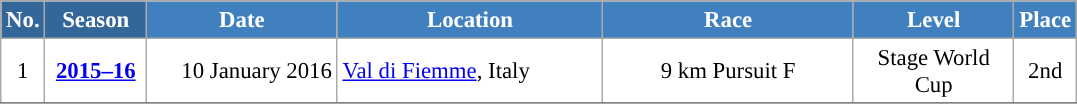<table class="wikitable sortable" style="font-size:95%; text-align:center; border:grey solid 1px; border-collapse:collapse; background:#ffffff;">
<tr style="background:#efefef;">
<th style="background-color:#369; color:white;">No.</th>
<th style="background-color:#369; color:white;">Season</th>
<th style="background-color:#4180be; color:white; width:120px;">Date</th>
<th style="background-color:#4180be; color:white; width:170px;">Location</th>
<th style="background-color:#4180be; color:white; width:160px;">Race</th>
<th style="background-color:#4180be; color:white; width:100px;">Level</th>
<th style="background-color:#4180be; color:white;">Place</th>
</tr>
<tr>
<td align=center>1</td>
<td rowspan=1 align=center><strong> <a href='#'>2015–16</a> </strong></td>
<td align=right>10 January 2016</td>
<td align=left> <a href='#'>Val di Fiemme</a>, Italy</td>
<td>9 km Pursuit F</td>
<td>Stage World Cup</td>
<td>2nd</td>
</tr>
<tr>
</tr>
</table>
